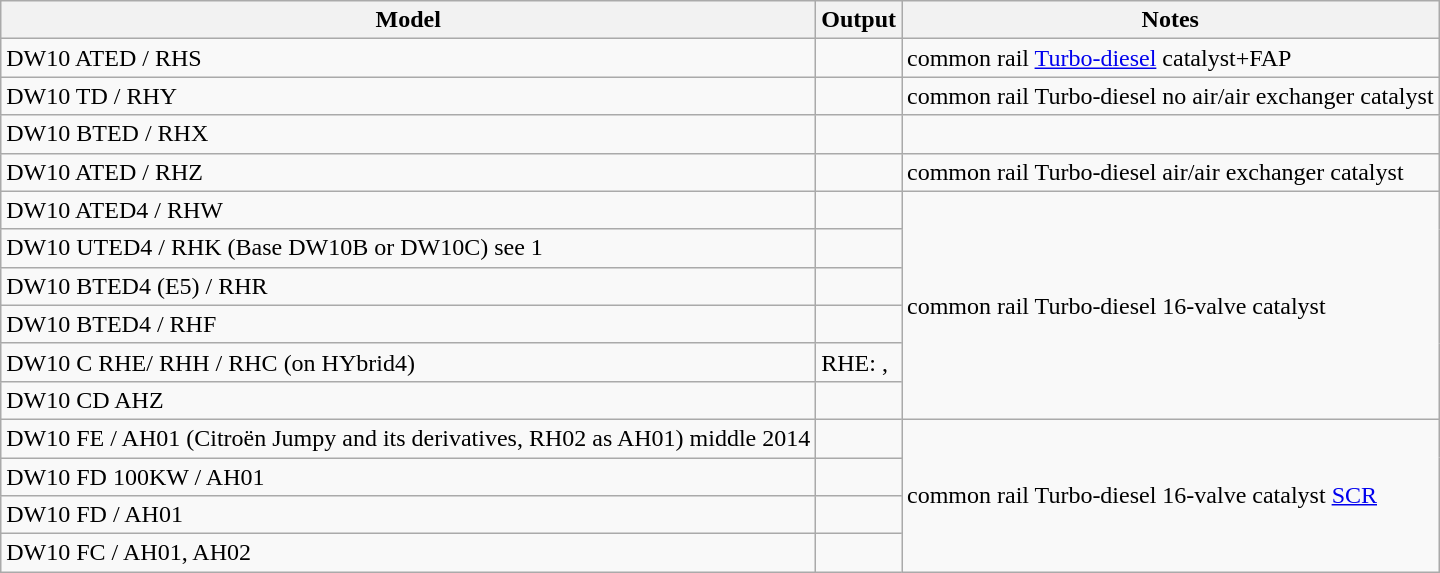<table class="wikitable">
<tr>
<th>Model</th>
<th>Output</th>
<th>Notes</th>
</tr>
<tr>
<td>DW10 ATED / RHS</td>
<td></td>
<td>common rail <a href='#'>Turbo-diesel</a> catalyst+FAP</td>
</tr>
<tr>
<td>DW10 TD / RHY</td>
<td></td>
<td>common rail Turbo-diesel no air/air exchanger catalyst</td>
</tr>
<tr>
<td>DW10 BTED / RHX</td>
<td></td>
</tr>
<tr>
<td>DW10 ATED / RHZ</td>
<td></td>
<td>common rail Turbo-diesel air/air exchanger catalyst</td>
</tr>
<tr>
<td>DW10 ATED4 / RHW</td>
<td></td>
<td rowspan=6>common rail Turbo-diesel 16-valve catalyst</td>
</tr>
<tr>
<td>DW10 UTED4 / RHK (Base DW10B or DW10C) see 1</td>
<td></td>
</tr>
<tr>
<td>DW10 BTED4 (E5) / RHR</td>
<td></td>
</tr>
<tr>
<td>DW10 BTED4 / RHF</td>
<td></td>
</tr>
<tr>
<td>DW10 C RHE/ RHH / RHC (on HYbrid4)</td>
<td>RHE: , </td>
</tr>
<tr>
<td>DW10 CD AHZ</td>
<td></td>
</tr>
<tr>
<td>DW10 FE / AH01 (Citroën Jumpy and its derivatives, RH02 as AH01) middle 2014</td>
<td></td>
<td rowspan="4">common rail Turbo-diesel 16-valve catalyst <a href='#'>SCR</a></td>
</tr>
<tr>
<td>DW10 FD 100KW / AH01</td>
<td></td>
</tr>
<tr>
<td>DW10 FD / AH01</td>
<td></td>
</tr>
<tr>
<td>DW10 FC / AH01, AH02</td>
<td></td>
</tr>
</table>
